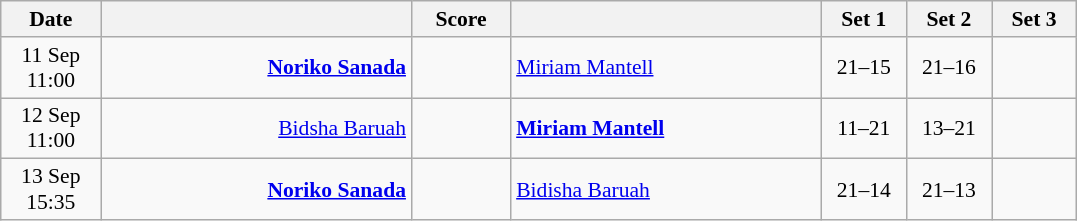<table class="wikitable" style="text-align: center; font-size:90%">
<tr>
<th width="60">Date</th>
<th align="right" width="200"></th>
<th width="60">Score</th>
<th align="left" width="200"></th>
<th width="50">Set 1</th>
<th width="50">Set 2</th>
<th width="50">Set 3</th>
</tr>
<tr>
<td>11 Sep<br>11:00</td>
<td align="right"><strong><a href='#'>Noriko Sanada</a> </strong></td>
<td align="center"></td>
<td align="left"> <a href='#'>Miriam Mantell</a></td>
<td>21–15</td>
<td>21–16</td>
<td></td>
</tr>
<tr>
<td>12 Sep<br>11:00</td>
<td align="right"><a href='#'>Bidsha Baruah</a> </td>
<td align="center"></td>
<td align="left"><strong> <a href='#'>Miriam Mantell</a></strong></td>
<td>11–21</td>
<td>13–21</td>
<td></td>
</tr>
<tr>
<td>13 Sep<br>15:35</td>
<td align="right"><strong><a href='#'>Noriko Sanada</a> </strong></td>
<td align="center"></td>
<td align="left"> <a href='#'>Bidisha Baruah</a></td>
<td>21–14</td>
<td>21–13</td>
<td></td>
</tr>
</table>
